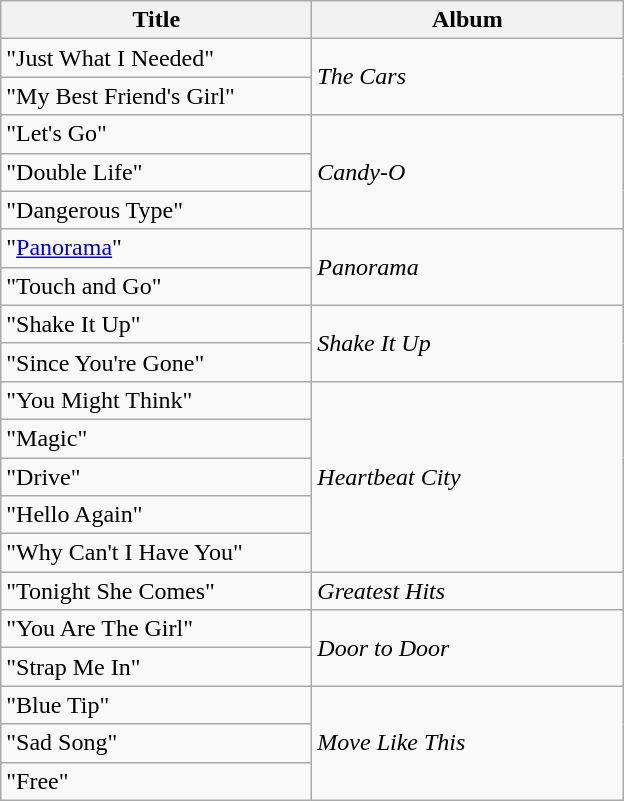<table class="wikitable">
<tr>
<th style="width:200px;">Title</th>
<th style="width:200px;">Album</th>
</tr>
<tr>
<td>"Just What I Needed"</td>
<td rowspan=2><em>The Cars</em></td>
</tr>
<tr>
<td>"My Best Friend's Girl"</td>
</tr>
<tr>
<td>"Let's Go"</td>
<td rowspan=3><em>Candy-O</em></td>
</tr>
<tr>
<td>"Double Life"</td>
</tr>
<tr>
<td>"Dangerous Type"</td>
</tr>
<tr>
<td>"<a href='#'>Panorama</a>"</td>
<td rowspan=2><em>Panorama</em></td>
</tr>
<tr>
<td>"Touch and Go"</td>
</tr>
<tr>
<td>"Shake It Up"</td>
<td rowspan=2><em>Shake It Up</em></td>
</tr>
<tr>
<td>"Since You're Gone"</td>
</tr>
<tr>
<td>"You Might Think"</td>
<td rowspan=5><em>Heartbeat City</em></td>
</tr>
<tr>
<td>"Magic"</td>
</tr>
<tr>
<td>"Drive"</td>
</tr>
<tr>
<td>"Hello Again"</td>
</tr>
<tr>
<td>"Why Can't I Have You"</td>
</tr>
<tr>
<td>"Tonight She Comes"</td>
<td><em>Greatest Hits</em></td>
</tr>
<tr>
<td>"You Are The Girl"</td>
<td rowspan=2><em>Door to Door</em></td>
</tr>
<tr>
<td>"Strap Me In"</td>
</tr>
<tr>
<td>"Blue Tip"</td>
<td rowspan=3><em>Move Like This</em></td>
</tr>
<tr>
<td>"Sad Song"</td>
</tr>
<tr>
<td>"Free"</td>
</tr>
</table>
